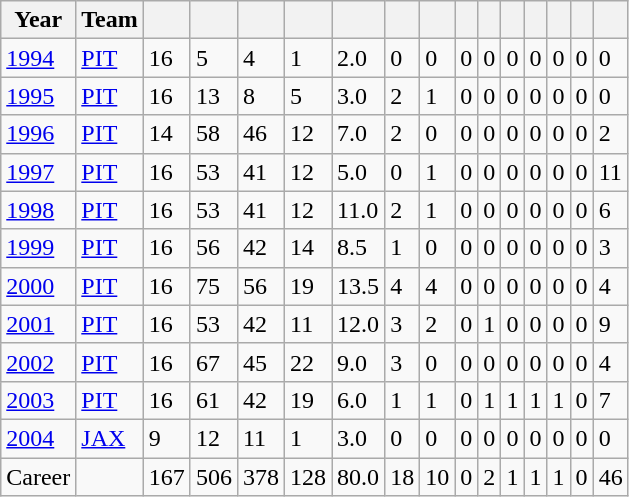<table class="wikitable sortable">
<tr>
<th>Year</th>
<th>Team</th>
<th></th>
<th></th>
<th></th>
<th></th>
<th></th>
<th></th>
<th></th>
<th></th>
<th></th>
<th></th>
<th></th>
<th></th>
<th></th>
<th></th>
</tr>
<tr>
<td><a href='#'>1994</a></td>
<td><a href='#'>PIT</a></td>
<td>16</td>
<td>5</td>
<td>4</td>
<td>1</td>
<td>2.0</td>
<td>0</td>
<td>0</td>
<td>0</td>
<td>0</td>
<td>0</td>
<td>0</td>
<td>0</td>
<td>0</td>
<td>0</td>
</tr>
<tr>
<td><a href='#'>1995</a></td>
<td><a href='#'>PIT</a></td>
<td>16</td>
<td>13</td>
<td>8</td>
<td>5</td>
<td>3.0</td>
<td>2</td>
<td>1</td>
<td>0</td>
<td>0</td>
<td>0</td>
<td>0</td>
<td>0</td>
<td>0</td>
<td>0</td>
</tr>
<tr>
<td><a href='#'>1996</a></td>
<td><a href='#'>PIT</a></td>
<td>14</td>
<td>58</td>
<td>46</td>
<td>12</td>
<td>7.0</td>
<td>2</td>
<td>0</td>
<td>0</td>
<td>0</td>
<td>0</td>
<td>0</td>
<td>0</td>
<td>0</td>
<td>2</td>
</tr>
<tr>
<td><a href='#'>1997</a></td>
<td><a href='#'>PIT</a></td>
<td>16</td>
<td>53</td>
<td>41</td>
<td>12</td>
<td>5.0</td>
<td>0</td>
<td>1</td>
<td>0</td>
<td>0</td>
<td>0</td>
<td>0</td>
<td>0</td>
<td>0</td>
<td>11</td>
</tr>
<tr>
<td><a href='#'>1998</a></td>
<td><a href='#'>PIT</a></td>
<td>16</td>
<td>53</td>
<td>41</td>
<td>12</td>
<td>11.0</td>
<td>2</td>
<td>1</td>
<td>0</td>
<td>0</td>
<td>0</td>
<td>0</td>
<td>0</td>
<td>0</td>
<td>6</td>
</tr>
<tr>
<td><a href='#'>1999</a></td>
<td><a href='#'>PIT</a></td>
<td>16</td>
<td>56</td>
<td>42</td>
<td>14</td>
<td>8.5</td>
<td>1</td>
<td>0</td>
<td>0</td>
<td>0</td>
<td>0</td>
<td>0</td>
<td>0</td>
<td>0</td>
<td>3</td>
</tr>
<tr>
<td><a href='#'>2000</a></td>
<td><a href='#'>PIT</a></td>
<td>16</td>
<td>75</td>
<td>56</td>
<td>19</td>
<td>13.5</td>
<td>4</td>
<td>4</td>
<td>0</td>
<td>0</td>
<td>0</td>
<td>0</td>
<td>0</td>
<td>0</td>
<td>4</td>
</tr>
<tr>
<td><a href='#'>2001</a></td>
<td><a href='#'>PIT</a></td>
<td>16</td>
<td>53</td>
<td>42</td>
<td>11</td>
<td>12.0</td>
<td>3</td>
<td>2</td>
<td>0</td>
<td>1</td>
<td>0</td>
<td>0</td>
<td>0</td>
<td>0</td>
<td>9</td>
</tr>
<tr>
<td><a href='#'>2002</a></td>
<td><a href='#'>PIT</a></td>
<td>16</td>
<td>67</td>
<td>45</td>
<td>22</td>
<td>9.0</td>
<td>3</td>
<td>0</td>
<td>0</td>
<td>0</td>
<td>0</td>
<td>0</td>
<td>0</td>
<td>0</td>
<td>4</td>
</tr>
<tr>
<td><a href='#'>2003</a></td>
<td><a href='#'>PIT</a></td>
<td>16</td>
<td>61</td>
<td>42</td>
<td>19</td>
<td>6.0</td>
<td>1</td>
<td>1</td>
<td>0</td>
<td>1</td>
<td>1</td>
<td>1</td>
<td>1</td>
<td>0</td>
<td>7</td>
</tr>
<tr>
<td><a href='#'>2004</a></td>
<td><a href='#'>JAX</a></td>
<td>9</td>
<td>12</td>
<td>11</td>
<td>1</td>
<td>3.0</td>
<td>0</td>
<td>0</td>
<td>0</td>
<td>0</td>
<td>0</td>
<td>0</td>
<td>0</td>
<td>0</td>
<td>0</td>
</tr>
<tr class="sortbottom">
<td>Career</td>
<td></td>
<td>167</td>
<td>506</td>
<td>378</td>
<td>128</td>
<td>80.0</td>
<td>18</td>
<td>10</td>
<td>0</td>
<td>2</td>
<td>1</td>
<td>1</td>
<td>1</td>
<td>0</td>
<td>46</td>
</tr>
</table>
